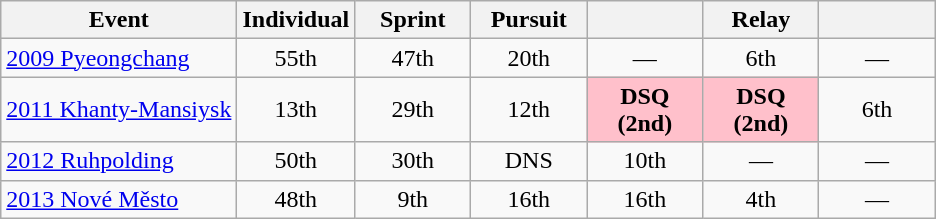<table class="wikitable" style="text-align: center;">
<tr ">
<th>Event</th>
<th style="width:70px;">Individual</th>
<th style="width:70px;">Sprint</th>
<th style="width:70px;">Pursuit</th>
<th style="width:70px;"></th>
<th style="width:70px;">Relay</th>
<th style="width:70px;"></th>
</tr>
<tr>
<td align=left> <a href='#'>2009 Pyeongchang</a></td>
<td>55th</td>
<td>47th</td>
<td>20th</td>
<td>—</td>
<td>6th</td>
<td>—</td>
</tr>
<tr>
<td align=left> <a href='#'>2011 Khanty-Mansiysk</a></td>
<td>13th</td>
<td>29th</td>
<td>12th</td>
<td style="background:pink;"><strong>DSQ (2nd)</strong></td>
<td style="background:pink;"><strong>DSQ (2nd)</strong></td>
<td>6th</td>
</tr>
<tr>
<td align=left> <a href='#'>2012 Ruhpolding</a></td>
<td>50th</td>
<td>30th</td>
<td>DNS</td>
<td>10th</td>
<td>—</td>
<td>—</td>
</tr>
<tr>
<td align=left> <a href='#'>2013 Nové Město</a></td>
<td>48th</td>
<td>9th</td>
<td>16th</td>
<td>16th</td>
<td>4th</td>
<td>—</td>
</tr>
</table>
